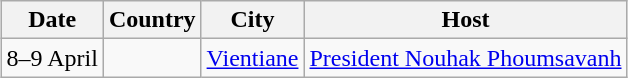<table class="wikitable sortable" border="1" style="margin: 1em auto 1em auto">
<tr>
<th>Date</th>
<th>Country</th>
<th>City</th>
<th>Host</th>
</tr>
<tr>
<td>8–9 April</td>
<td></td>
<td><a href='#'>Vientiane</a></td>
<td><a href='#'>President Nouhak Phoumsavanh</a></td>
</tr>
</table>
